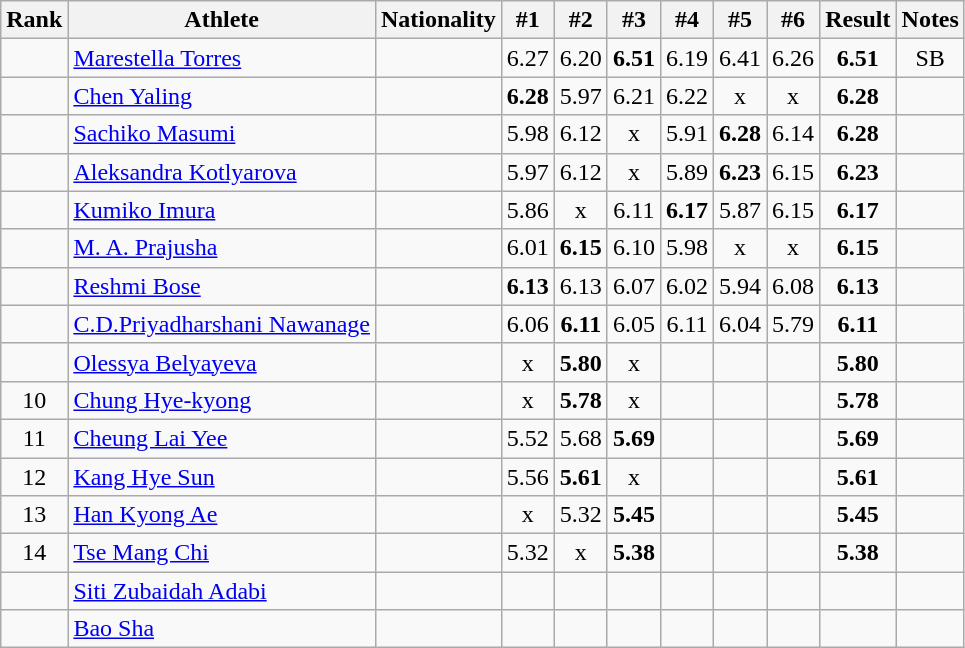<table class="wikitable sortable" style="text-align:center">
<tr>
<th>Rank</th>
<th>Athlete</th>
<th>Nationality</th>
<th>#1</th>
<th>#2</th>
<th>#3</th>
<th>#4</th>
<th>#5</th>
<th>#6</th>
<th>Result</th>
<th>Notes</th>
</tr>
<tr>
<td></td>
<td align="left"><a href='#'>Marestella Torres</a></td>
<td align=left></td>
<td>6.27</td>
<td>6.20</td>
<td><strong>6.51</strong></td>
<td>6.19</td>
<td>6.41</td>
<td>6.26</td>
<td><strong>6.51</strong></td>
<td>SB</td>
</tr>
<tr>
<td></td>
<td align="left"><a href='#'>Chen Yaling</a></td>
<td align=left></td>
<td><strong>6.28</strong></td>
<td>5.97</td>
<td>6.21</td>
<td>6.22</td>
<td>x</td>
<td>x</td>
<td><strong>6.28</strong></td>
<td></td>
</tr>
<tr>
<td></td>
<td align="left"><a href='#'>Sachiko Masumi</a></td>
<td align=left></td>
<td>5.98</td>
<td>6.12</td>
<td>x</td>
<td>5.91</td>
<td><strong>6.28</strong></td>
<td>6.14</td>
<td><strong>6.28</strong></td>
<td></td>
</tr>
<tr>
<td></td>
<td align="left"><a href='#'>Aleksandra Kotlyarova</a></td>
<td align=left></td>
<td>5.97</td>
<td>6.12</td>
<td>x</td>
<td>5.89</td>
<td><strong>6.23</strong></td>
<td>6.15</td>
<td><strong>6.23</strong></td>
<td></td>
</tr>
<tr>
<td></td>
<td align="left"><a href='#'>Kumiko Imura</a></td>
<td align=left></td>
<td>5.86</td>
<td>x</td>
<td>6.11</td>
<td><strong>6.17</strong></td>
<td>5.87</td>
<td>6.15</td>
<td><strong>6.17</strong></td>
<td></td>
</tr>
<tr>
<td></td>
<td align="left"><a href='#'>M. A. Prajusha</a></td>
<td align=left></td>
<td>6.01</td>
<td><strong>6.15</strong></td>
<td>6.10</td>
<td>5.98</td>
<td>x</td>
<td>x</td>
<td><strong>6.15</strong></td>
<td></td>
</tr>
<tr>
<td></td>
<td align="left"><a href='#'>Reshmi Bose</a></td>
<td align=left></td>
<td><strong>6.13</strong></td>
<td>6.13</td>
<td>6.07</td>
<td>6.02</td>
<td>5.94</td>
<td>6.08</td>
<td><strong>6.13</strong></td>
<td></td>
</tr>
<tr>
<td></td>
<td align="left"><a href='#'>C.D.Priyadharshani Nawanage</a></td>
<td align=left></td>
<td>6.06</td>
<td><strong>6.11</strong></td>
<td>6.05</td>
<td>6.11</td>
<td>6.04</td>
<td>5.79</td>
<td><strong>6.11</strong></td>
<td></td>
</tr>
<tr>
<td></td>
<td align="left"><a href='#'>Olessya Belyayeva</a></td>
<td align=left></td>
<td>x</td>
<td><strong>5.80</strong></td>
<td>x</td>
<td></td>
<td></td>
<td></td>
<td><strong>5.80</strong></td>
<td></td>
</tr>
<tr>
<td>10</td>
<td align="left"><a href='#'>Chung Hye-kyong</a></td>
<td align=left></td>
<td>x</td>
<td><strong>5.78</strong></td>
<td>x</td>
<td></td>
<td></td>
<td></td>
<td><strong>5.78</strong></td>
<td></td>
</tr>
<tr>
<td>11</td>
<td align="left"><a href='#'>Cheung Lai Yee</a></td>
<td align=left></td>
<td>5.52</td>
<td>5.68</td>
<td><strong>5.69</strong></td>
<td></td>
<td></td>
<td></td>
<td><strong>5.69</strong></td>
<td></td>
</tr>
<tr>
<td>12</td>
<td align="left"><a href='#'>Kang Hye Sun</a></td>
<td align=left></td>
<td>5.56</td>
<td><strong>5.61</strong></td>
<td>x</td>
<td></td>
<td></td>
<td></td>
<td><strong>5.61</strong></td>
<td></td>
</tr>
<tr>
<td>13</td>
<td align="left"><a href='#'>Han Kyong Ae</a></td>
<td align=left></td>
<td>x</td>
<td>5.32</td>
<td><strong>5.45</strong></td>
<td></td>
<td></td>
<td></td>
<td><strong>5.45</strong></td>
<td></td>
</tr>
<tr>
<td>14</td>
<td align="left"><a href='#'>Tse Mang Chi</a></td>
<td align=left></td>
<td>5.32</td>
<td>x</td>
<td><strong>5.38</strong></td>
<td></td>
<td></td>
<td></td>
<td><strong>5.38</strong></td>
<td></td>
</tr>
<tr>
<td></td>
<td align="left"><a href='#'>Siti Zubaidah Adabi</a></td>
<td align=left></td>
<td></td>
<td></td>
<td></td>
<td></td>
<td></td>
<td></td>
<td><strong></strong></td>
<td></td>
</tr>
<tr>
<td></td>
<td align="left"><a href='#'>Bao Sha</a></td>
<td align=left></td>
<td></td>
<td></td>
<td></td>
<td></td>
<td></td>
<td></td>
<td><strong></strong></td>
<td></td>
</tr>
</table>
